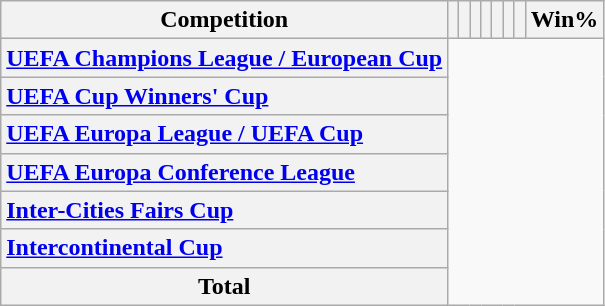<table class="wikitable unsortable plainrowheaders" style="text-align:center">
<tr>
<th scope="col">Competition</th>
<th scope="col"></th>
<th scope="col"></th>
<th scope="col"></th>
<th scope="col"></th>
<th scope="col"></th>
<th scope="col"></th>
<th scope="col"></th>
<th scope="col">Win%</th>
</tr>
<tr>
<th scope="row" style="text-align:left;"><a href='#'>UEFA Champions League / European Cup</a><br></th>
</tr>
<tr>
<th scope="row" style="text-align:left;"><a href='#'>UEFA Cup Winners' Cup</a><br></th>
</tr>
<tr>
<th scope="row" style="text-align:left;"><a href='#'>UEFA Europa League / UEFA Cup</a><br></th>
</tr>
<tr>
<th scope="row" style="text-align:left;"><a href='#'>UEFA Europa Conference League</a><br></th>
</tr>
<tr>
<th scope="row" style="text-align:left;"><a href='#'>Inter-Cities Fairs Cup</a><br></th>
</tr>
<tr>
<th scope="row" style="text-align:left;"><a href='#'>Intercontinental Cup</a><br></th>
</tr>
<tr>
<th>Total<br></th>
</tr>
</table>
